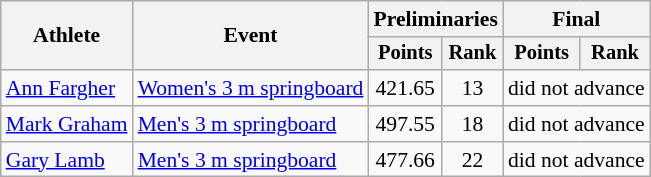<table class="wikitable" style="font-size:90%;">
<tr>
<th rowspan=2>Athlete</th>
<th rowspan=2>Event</th>
<th colspan=2>Preliminaries</th>
<th colspan=2>Final</th>
</tr>
<tr style="font-size:95%">
<th>Points</th>
<th>Rank</th>
<th>Points</th>
<th>Rank</th>
</tr>
<tr align=center>
<td align=left><a href='#'>Ann Fargher</a></td>
<td align=left><a href='#'>Women's 3 m springboard</a></td>
<td>421.65</td>
<td>13</td>
<td colspan=2>did not advance</td>
</tr>
<tr align=center>
<td align=left><a href='#'>Mark Graham</a></td>
<td align=left><a href='#'>Men's 3 m springboard</a></td>
<td>497.55</td>
<td>18</td>
<td colspan=2>did not advance</td>
</tr>
<tr align=center>
<td align=left><a href='#'>Gary Lamb</a></td>
<td align=left><a href='#'>Men's 3 m springboard</a></td>
<td>477.66</td>
<td>22</td>
<td colspan=2>did not advance</td>
</tr>
</table>
